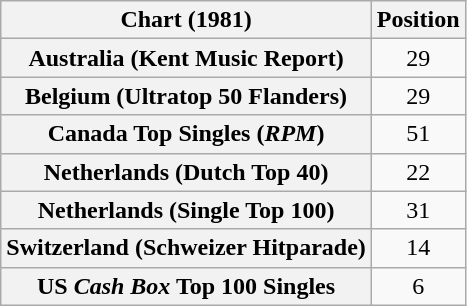<table class="wikitable sortable plainrowheaders" style="text-align:center">
<tr>
<th scope="col">Chart (1981)</th>
<th scope="col">Position</th>
</tr>
<tr>
<th scope="row">Australia (Kent Music Report)</th>
<td>29</td>
</tr>
<tr>
<th scope="row">Belgium (Ultratop 50 Flanders)</th>
<td>29</td>
</tr>
<tr>
<th scope="row">Canada Top Singles (<em>RPM</em>)</th>
<td>51</td>
</tr>
<tr>
<th scope="row">Netherlands (Dutch Top 40)</th>
<td>22</td>
</tr>
<tr>
<th scope="row">Netherlands (Single Top 100)</th>
<td>31</td>
</tr>
<tr>
<th scope="row">Switzerland (Schweizer Hitparade)</th>
<td>14</td>
</tr>
<tr>
<th scope="row">US <em>Cash Box</em> Top 100 Singles</th>
<td>6</td>
</tr>
</table>
